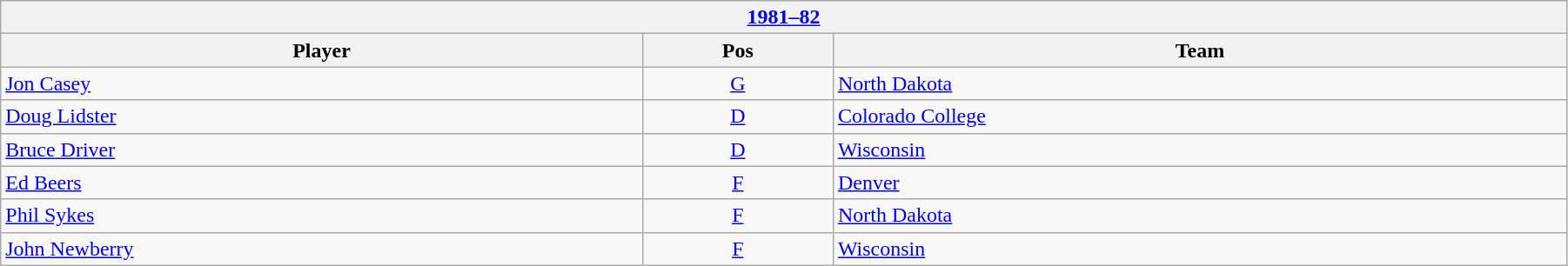<table class="wikitable" width=95%>
<tr>
<th colspan=3><a href='#'>1981–82</a></th>
</tr>
<tr>
<th>Player</th>
<th>Pos</th>
<th>Team</th>
</tr>
<tr>
<td><a href='#'>Jon Casey</a></td>
<td align=center><a href='#'>G</a></td>
<td><a href='#'>North Dakota</a></td>
</tr>
<tr>
<td><a href='#'>Doug Lidster</a></td>
<td align=center><a href='#'>D</a></td>
<td><a href='#'>Colorado College</a></td>
</tr>
<tr>
<td><a href='#'>Bruce Driver</a></td>
<td align=center><a href='#'>D</a></td>
<td><a href='#'>Wisconsin</a></td>
</tr>
<tr>
<td><a href='#'>Ed Beers</a></td>
<td align=center><a href='#'>F</a></td>
<td><a href='#'>Denver</a></td>
</tr>
<tr>
<td><a href='#'>Phil Sykes</a></td>
<td align=center><a href='#'>F</a></td>
<td><a href='#'>North Dakota</a></td>
</tr>
<tr>
<td><a href='#'>John Newberry</a></td>
<td align=center><a href='#'>F</a></td>
<td><a href='#'>Wisconsin</a></td>
</tr>
</table>
